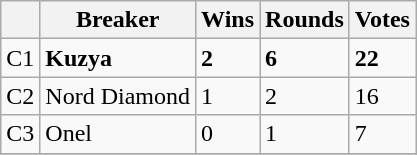<table class="wikitable">
<tr>
<th></th>
<th>Breaker</th>
<th>Wins</th>
<th>Rounds</th>
<th>Votes</th>
</tr>
<tr>
<td>C1</td>
<td> <strong>Kuzya</strong></td>
<td><strong>2</strong></td>
<td><strong>6</strong></td>
<td><strong>22</strong></td>
</tr>
<tr>
<td>C2</td>
<td> Nord Diamond</td>
<td>1</td>
<td>2</td>
<td>16</td>
</tr>
<tr>
<td>C3</td>
<td> Onel</td>
<td>0</td>
<td>1</td>
<td>7</td>
</tr>
<tr>
</tr>
</table>
